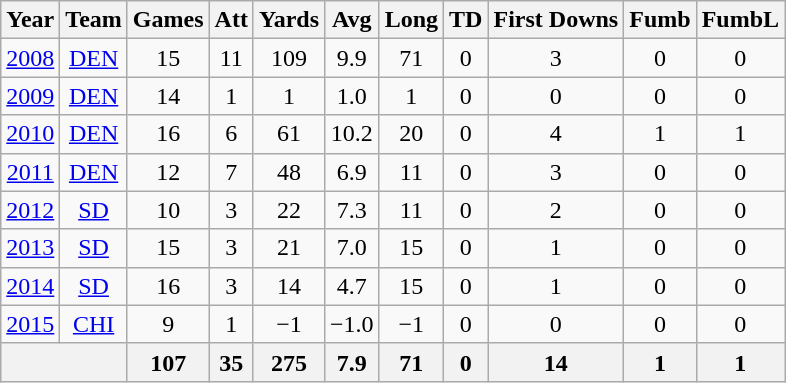<table class="wikitable" style="text-align:center">
<tr>
<th>Year</th>
<th>Team</th>
<th>Games</th>
<th>Att</th>
<th>Yards</th>
<th>Avg</th>
<th>Long</th>
<th>TD</th>
<th>First Downs</th>
<th>Fumb</th>
<th>FumbL</th>
</tr>
<tr>
<td><a href='#'>2008</a></td>
<td><a href='#'>DEN</a></td>
<td>15</td>
<td>11</td>
<td>109</td>
<td>9.9</td>
<td>71</td>
<td>0</td>
<td>3</td>
<td>0</td>
<td>0</td>
</tr>
<tr>
<td><a href='#'>2009</a></td>
<td><a href='#'>DEN</a></td>
<td>14</td>
<td>1</td>
<td>1</td>
<td>1.0</td>
<td>1</td>
<td>0</td>
<td>0</td>
<td>0</td>
<td>0</td>
</tr>
<tr>
<td><a href='#'>2010</a></td>
<td><a href='#'>DEN</a></td>
<td>16</td>
<td>6</td>
<td>61</td>
<td>10.2</td>
<td>20</td>
<td>0</td>
<td>4</td>
<td>1</td>
<td>1</td>
</tr>
<tr>
<td><a href='#'>2011</a></td>
<td><a href='#'>DEN</a></td>
<td>12</td>
<td>7</td>
<td>48</td>
<td>6.9</td>
<td>11</td>
<td>0</td>
<td>3</td>
<td>0</td>
<td>0</td>
</tr>
<tr>
<td><a href='#'>2012</a></td>
<td><a href='#'>SD</a></td>
<td>10</td>
<td>3</td>
<td>22</td>
<td>7.3</td>
<td>11</td>
<td>0</td>
<td>2</td>
<td>0</td>
<td>0</td>
</tr>
<tr>
<td><a href='#'>2013</a></td>
<td><a href='#'>SD</a></td>
<td>15</td>
<td>3</td>
<td>21</td>
<td>7.0</td>
<td>15</td>
<td>0</td>
<td>1</td>
<td>0</td>
<td>0</td>
</tr>
<tr>
<td><a href='#'>2014</a></td>
<td><a href='#'>SD</a></td>
<td>16</td>
<td>3</td>
<td>14</td>
<td>4.7</td>
<td>15</td>
<td>0</td>
<td>1</td>
<td>0</td>
<td>0</td>
</tr>
<tr>
<td><a href='#'>2015</a></td>
<td><a href='#'>CHI</a></td>
<td>9</td>
<td>1</td>
<td>−1</td>
<td>−1.0</td>
<td>−1</td>
<td>0</td>
<td>0</td>
<td>0</td>
<td>0</td>
</tr>
<tr>
<th colspan="2"></th>
<th>107</th>
<th>35</th>
<th>275</th>
<th>7.9</th>
<th>71</th>
<th>0</th>
<th>14</th>
<th>1</th>
<th>1</th>
</tr>
</table>
